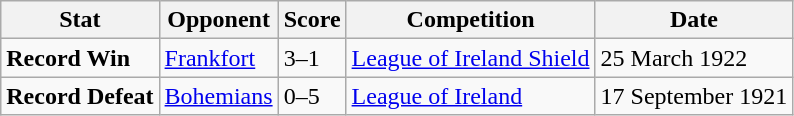<table class="wikitable">
<tr>
<th>Stat</th>
<th>Opponent</th>
<th>Score</th>
<th>Competition</th>
<th>Date</th>
</tr>
<tr>
<td><strong>Record Win</strong></td>
<td><a href='#'>Frankfort</a></td>
<td>3–1</td>
<td><a href='#'>League of Ireland Shield</a></td>
<td>25 March 1922</td>
</tr>
<tr>
<td><strong>Record Defeat</strong></td>
<td><a href='#'>Bohemians</a></td>
<td>0–5</td>
<td><a href='#'>League of Ireland</a></td>
<td>17 September 1921</td>
</tr>
</table>
